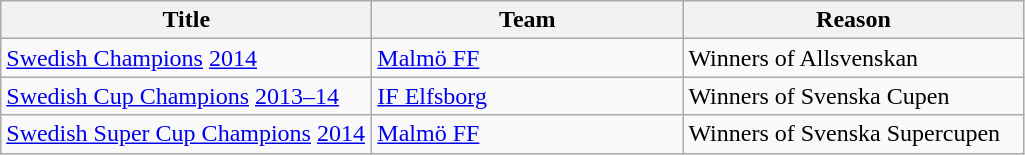<table class="wikitable">
<tr>
<th style="width: 240px;">Title</th>
<th style="width: 200px;">Team</th>
<th style="width: 220px;">Reason</th>
</tr>
<tr>
<td><a href='#'>Swedish Champions</a> <a href='#'>2014</a></td>
<td><a href='#'>Malmö FF</a></td>
<td>Winners of Allsvenskan</td>
</tr>
<tr>
<td><a href='#'>Swedish Cup Champions</a> <a href='#'>2013–14</a></td>
<td><a href='#'>IF Elfsborg</a></td>
<td>Winners of Svenska Cupen</td>
</tr>
<tr>
<td><a href='#'>Swedish Super Cup Champions</a> <a href='#'>2014</a></td>
<td><a href='#'>Malmö FF</a></td>
<td>Winners of Svenska Supercupen</td>
</tr>
</table>
